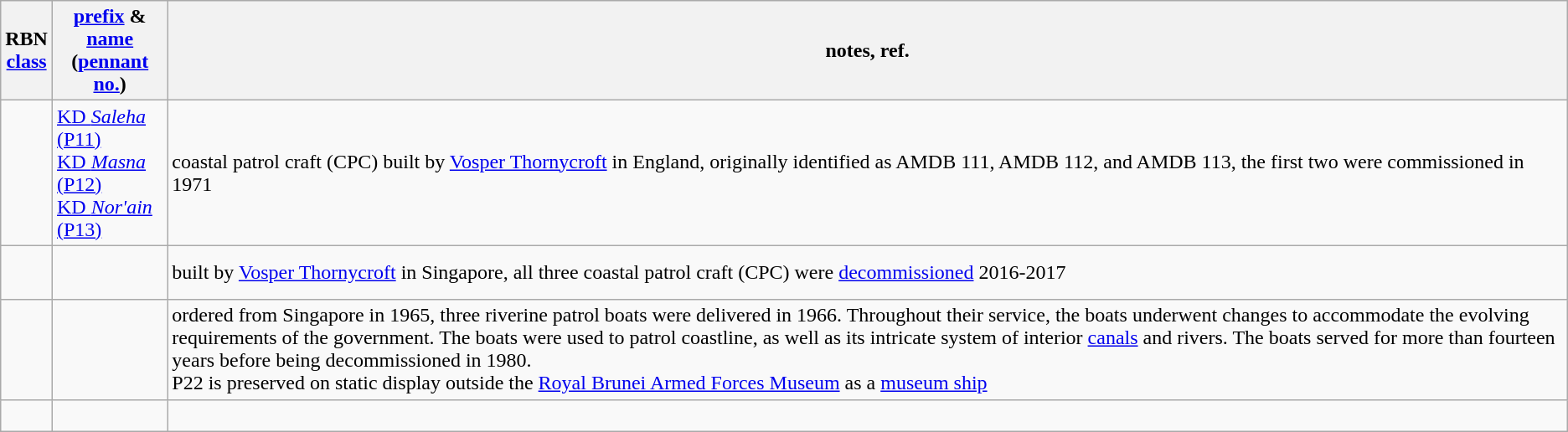<table class=wikitable>
<tr>
<th>RBN<br><a href='#'>class</a></th>
<th><a href='#'>prefix</a> & <a href='#'>name</a><br>(<a href='#'>pennant no.</a>)</th>
<th>notes, ref.</th>
</tr>
<tr>
<td></td>
<td><a href='#'>KD <em>Saleha</em> (P11)</a><br><a href='#'>KD <em>Masna</em> (P12)</a><br><a href='#'>KD <em>Nor'ain</em> (P13)</a></td>
<td>coastal patrol craft (CPC) built by <a href='#'>Vosper Thornycroft</a> in England, originally identified as AMDB 111, AMDB 112, and AMDB 113, the first two were commissioned in 1971</td>
</tr>
<tr>
<td></td>
<td><br><br></td>
<td>built by <a href='#'>Vosper Thornycroft</a> in Singapore, all three coastal patrol craft (CPC) were <a href='#'>decommissioned</a> 2016-2017</td>
</tr>
<tr>
<td></td>
<td><br><br></td>
<td>ordered from Singapore in 1965, three riverine patrol boats were delivered in 1966. Throughout their service, the boats underwent changes to accommodate the evolving requirements of the government. The boats were used to patrol coastline, as well as its intricate system of interior <a href='#'>canals</a> and rivers. The boats served for more than fourteen years before being decommissioned in 1980.<br>P22 is preserved on static display outside the <a href='#'>Royal Brunei Armed Forces Museum</a> as a <a href='#'>museum ship</a></td>
</tr>
<tr>
<td></td>
<td><br></td>
<td></td>
</tr>
</table>
